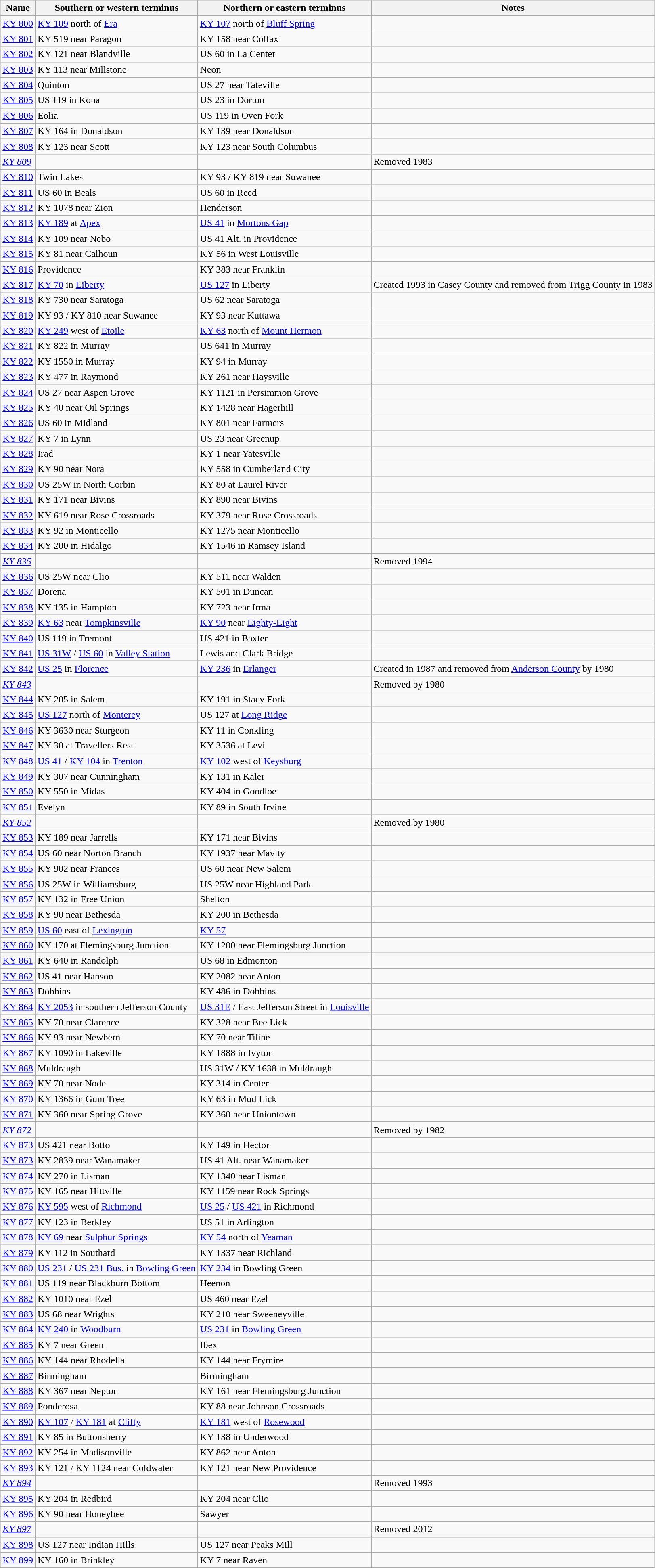<table class="wikitable sortable mw-collapsible">
<tr>
<th>Name</th>
<th>Southern or western terminus</th>
<th>Northern or eastern terminus</th>
<th>Notes</th>
</tr>
<tr>
<td> <a href='#'>KY 800</a></td>
<td><a href='#'>KY 109</a> north of <a href='#'>Era</a></td>
<td><a href='#'>KY 107</a> north of <a href='#'>Bluff Spring</a></td>
<td></td>
</tr>
<tr>
<td> <a href='#'>KY 801</a></td>
<td>KY 519 near Paragon</td>
<td>KY 158 near Colfax</td>
<td></td>
</tr>
<tr>
<td> <a href='#'>KY 802</a></td>
<td>KY 121 near Blandville</td>
<td>US 60 in La Center</td>
<td></td>
</tr>
<tr>
<td> <a href='#'>KY 803</a></td>
<td>KY 113 near Millstone</td>
<td>Neon</td>
<td></td>
</tr>
<tr>
<td> <a href='#'>KY 804</a></td>
<td>Quinton</td>
<td>US 27 near Tateville</td>
<td></td>
</tr>
<tr>
<td> <a href='#'>KY 805</a></td>
<td>US 119 in Kona</td>
<td>US 23 in Dorton</td>
<td></td>
</tr>
<tr>
<td> <a href='#'>KY 806</a></td>
<td>Eolia</td>
<td>US 119 in Oven Fork</td>
<td></td>
</tr>
<tr>
<td> <a href='#'>KY 807</a></td>
<td>KY 164 in Donaldson</td>
<td>KY 139 near Donaldson</td>
<td></td>
</tr>
<tr>
<td> <a href='#'>KY 808</a></td>
<td>KY 123 near Scott</td>
<td>KY 123 near South Columbus</td>
<td></td>
</tr>
<tr>
<td> <em><a href='#'>KY 809</a></em></td>
<td></td>
<td></td>
<td>Removed 1983</td>
</tr>
<tr>
<td> <a href='#'>KY 810</a></td>
<td>Twin Lakes</td>
<td>KY 93 / KY 819 near Suwanee</td>
<td></td>
</tr>
<tr>
<td> <a href='#'>KY 811</a></td>
<td>US 60 in Beals</td>
<td>US 60 in Reed</td>
<td></td>
</tr>
<tr>
<td> <a href='#'>KY 812</a></td>
<td>KY 1078 near Zion</td>
<td>Henderson</td>
<td></td>
</tr>
<tr>
<td> <a href='#'>KY 813</a></td>
<td><a href='#'>KY 189</a> at <a href='#'>Apex</a></td>
<td><a href='#'>US 41</a> in <a href='#'>Mortons Gap</a></td>
<td></td>
</tr>
<tr>
<td> <a href='#'>KY 814</a></td>
<td>KY 109 near Nebo</td>
<td>US 41 Alt. in Providence</td>
<td></td>
</tr>
<tr>
<td> <a href='#'>KY 815</a></td>
<td>KY 81 near Calhoun</td>
<td>KY 56 in West Louisville</td>
<td></td>
</tr>
<tr>
<td> <a href='#'>KY 816</a></td>
<td>Providence</td>
<td>KY 383 near Franklin</td>
<td></td>
</tr>
<tr>
<td> <a href='#'>KY 817</a></td>
<td><a href='#'>KY 70</a> in <a href='#'>Liberty</a></td>
<td><a href='#'>US 127</a> in Liberty</td>
<td>Created 1993 in Casey County and removed from Trigg County in 1983</td>
</tr>
<tr>
<td> <a href='#'>KY 818</a></td>
<td>KY 730 near Saratoga</td>
<td>US 62 near Saratoga</td>
<td></td>
</tr>
<tr>
<td> <a href='#'>KY 819</a></td>
<td>KY 93 / KY 810 near Suwanee</td>
<td>KY 93 near Kuttawa</td>
<td></td>
</tr>
<tr>
<td> <a href='#'>KY 820</a></td>
<td><a href='#'>KY 249</a> west of <a href='#'>Etoile</a></td>
<td><a href='#'>KY 63</a> north of <a href='#'>Mount Hermon</a></td>
<td></td>
</tr>
<tr>
<td> <a href='#'>KY 821</a></td>
<td>KY 822 in Murray</td>
<td>US 641 in Murray</td>
<td></td>
</tr>
<tr>
<td> <a href='#'>KY 822</a></td>
<td>KY 1550 in Murray</td>
<td>KY 94 in Murray</td>
<td></td>
</tr>
<tr>
<td> <a href='#'>KY 823</a></td>
<td>KY 477 in Raymond</td>
<td>KY 261 near Haysville</td>
<td></td>
</tr>
<tr>
<td> <a href='#'>KY 824</a></td>
<td>US 27 near Aspen Grove</td>
<td>KY 1121 in Persimmon Grove</td>
<td></td>
</tr>
<tr>
<td> <a href='#'>KY 825</a></td>
<td>KY 40 near Oil Springs</td>
<td>KY 1428 near Hagerhill</td>
<td></td>
</tr>
<tr>
<td> <a href='#'>KY 826</a></td>
<td>US 60 in Midland</td>
<td>KY 801 near Farmers</td>
<td></td>
</tr>
<tr>
<td> <a href='#'>KY 827</a></td>
<td>KY 7 in Lynn</td>
<td>US 23 near Greenup</td>
<td></td>
</tr>
<tr>
<td> <a href='#'>KY 828</a></td>
<td>Irad</td>
<td>KY 1 near Yatesville</td>
<td></td>
</tr>
<tr>
<td> <a href='#'>KY 829</a></td>
<td>KY 90 near Nora</td>
<td>KY 558 in Cumberland City</td>
<td></td>
</tr>
<tr>
<td> <a href='#'>KY 830</a></td>
<td>US 25W in North Corbin</td>
<td>KY 80 at Laurel River</td>
<td></td>
</tr>
<tr>
<td> <a href='#'>KY 831</a></td>
<td>KY 171 near Bivins</td>
<td>KY 890 near Bivins</td>
<td></td>
</tr>
<tr>
<td> <a href='#'>KY 832</a></td>
<td>KY 619 near Rose Crossroads</td>
<td>KY 379 near Rose Crossroads</td>
<td></td>
</tr>
<tr>
<td> <a href='#'>KY 833</a></td>
<td>KY 92 in Monticello</td>
<td>KY 1275 near Monticello</td>
<td></td>
</tr>
<tr>
<td> <a href='#'>KY 834</a></td>
<td>KY 200 in Hidalgo</td>
<td>KY 1546 in Ramsey Island</td>
<td></td>
</tr>
<tr>
<td> <em><a href='#'>KY 835</a></em></td>
<td></td>
<td></td>
<td>Removed 1994</td>
</tr>
<tr>
<td> <a href='#'>KY 836</a></td>
<td>US 25W near Clio</td>
<td>KY 511 near Walden</td>
<td></td>
</tr>
<tr>
<td> <a href='#'>KY 837</a></td>
<td>Dorena</td>
<td>KY 501 in Duncan</td>
<td></td>
</tr>
<tr>
<td> <a href='#'>KY 838</a></td>
<td>KY 135 in Hampton</td>
<td>KY 723 near Irma</td>
<td></td>
</tr>
<tr>
<td> <a href='#'>KY 839</a></td>
<td><a href='#'>KY 63</a> near <a href='#'>Tompkinsville</a></td>
<td><a href='#'>KY 90</a> near <a href='#'>Eighty-Eight</a></td>
<td></td>
</tr>
<tr>
<td> <a href='#'>KY 840</a></td>
<td>US 119 in Tremont</td>
<td>US 421 in Baxter</td>
<td></td>
</tr>
<tr>
<td> <a href='#'>KY 841</a></td>
<td><a href='#'>US 31W</a> / <a href='#'>US 60</a> in <a href='#'>Valley Station</a></td>
<td>Lewis and Clark Bridge</td>
<td></td>
</tr>
<tr>
<td> <a href='#'>KY 842</a></td>
<td><a href='#'>US 25</a> in <a href='#'>Florence</a></td>
<td><a href='#'>KY 236</a> in <a href='#'>Erlanger</a></td>
<td>Created in 1987 and removed from <a href='#'>Anderson County</a> by 1980</td>
</tr>
<tr>
<td> <em><a href='#'>KY 843</a></em></td>
<td></td>
<td></td>
<td>Removed by 1980</td>
</tr>
<tr>
<td> <a href='#'>KY 844</a></td>
<td>KY 205 in Salem</td>
<td>KY 191 in Stacy Fork</td>
<td></td>
</tr>
<tr>
<td> <a href='#'>KY 845</a></td>
<td><a href='#'>US 127</a> north of <a href='#'>Monterey</a></td>
<td>US 127 at <a href='#'>Long Ridge</a></td>
<td></td>
</tr>
<tr>
<td> <a href='#'>KY 846</a></td>
<td>KY 3630 near Sturgeon</td>
<td>KY 11 in Conkling</td>
<td></td>
</tr>
<tr>
<td> <a href='#'>KY 847</a></td>
<td>KY 30 at Travellers Rest</td>
<td>KY 3536 at Levi</td>
<td></td>
</tr>
<tr>
<td> <a href='#'>KY 848</a></td>
<td><a href='#'>US 41</a> / <a href='#'>KY 104</a> in <a href='#'>Trenton</a></td>
<td><a href='#'>KY 102</a> west of <a href='#'>Keysburg</a></td>
<td></td>
</tr>
<tr>
<td> <a href='#'>KY 849</a></td>
<td>KY 307 near Cunningham</td>
<td>KY 131 in Kaler</td>
<td></td>
</tr>
<tr>
<td> <a href='#'>KY 850</a></td>
<td>KY 550 in Midas</td>
<td>KY 404 in Goodloe</td>
<td></td>
</tr>
<tr>
<td> <a href='#'>KY 851</a></td>
<td>Evelyn</td>
<td>KY 89 in South Irvine</td>
<td></td>
</tr>
<tr>
<td> <em><a href='#'>KY 852</a></em></td>
<td></td>
<td></td>
<td>Removed by 1980</td>
</tr>
<tr>
<td> <a href='#'>KY 853</a></td>
<td>KY 189 near Jarrells</td>
<td>KY 171 near Bivins</td>
<td></td>
</tr>
<tr>
<td> <a href='#'>KY 854</a></td>
<td>US 60 near Norton Branch</td>
<td>KY 1937 near Mavity</td>
<td></td>
</tr>
<tr>
<td> <a href='#'>KY 855</a></td>
<td>KY 902 near Frances</td>
<td>US 60 near New Salem</td>
<td></td>
</tr>
<tr>
<td> <a href='#'>KY 856</a></td>
<td>US 25W in Williamsburg</td>
<td>US 25W near Highland Park</td>
<td></td>
</tr>
<tr>
<td> <a href='#'>KY 857</a></td>
<td>KY 132 in Free Union</td>
<td>Shelton</td>
<td></td>
</tr>
<tr>
<td> <a href='#'>KY 858</a></td>
<td>KY 90 near Bethesda</td>
<td>KY 200 in Bethesda</td>
<td></td>
</tr>
<tr>
<td> <a href='#'>KY 859</a></td>
<td><a href='#'>US 60</a> east of <a href='#'>Lexington</a></td>
<td><a href='#'>KY 57</a></td>
<td></td>
</tr>
<tr>
<td> <a href='#'>KY 860</a></td>
<td>KY 170 at Flemingsburg Junction</td>
<td>KY 1200 near Flemingsburg Junction</td>
<td></td>
</tr>
<tr>
<td> <a href='#'>KY 861</a></td>
<td>KY 640 in Randolph</td>
<td>US 68 in Edmonton</td>
<td></td>
</tr>
<tr>
<td> <a href='#'>KY 862</a></td>
<td>US 41 near Hanson</td>
<td>KY 2082 near Anton</td>
<td></td>
</tr>
<tr>
<td> <a href='#'>KY 863</a></td>
<td>Dobbins</td>
<td>KY 486 in Dobbins</td>
<td></td>
</tr>
<tr>
<td> <a href='#'>KY 864</a></td>
<td><a href='#'>KY 2053</a> in southern Jefferson County</td>
<td><a href='#'>US 31E</a> / East Jefferson Street in <a href='#'>Louisville</a></td>
<td></td>
</tr>
<tr>
<td> <a href='#'>KY 865</a></td>
<td>KY 70 near Clarence</td>
<td>KY 328 near Bee Lick</td>
<td></td>
</tr>
<tr>
<td> <a href='#'>KY 866</a></td>
<td>KY 93 near Newbern</td>
<td>KY 70 near Tiline</td>
<td></td>
</tr>
<tr>
<td> <a href='#'>KY 867</a></td>
<td>KY 1090 in Lakeville</td>
<td>KY 1888 in Ivyton</td>
<td></td>
</tr>
<tr>
<td> <a href='#'>KY 868</a></td>
<td>Muldraugh</td>
<td>US 31W / KY 1638 in Muldraugh</td>
<td></td>
</tr>
<tr>
<td> <a href='#'>KY 869</a></td>
<td>KY 70 near Node</td>
<td>KY 314 in Center</td>
<td></td>
</tr>
<tr>
<td> <a href='#'>KY 870</a></td>
<td>KY 1366 in Gum Tree</td>
<td>KY 63 in Mud Lick</td>
<td></td>
</tr>
<tr>
<td> <a href='#'>KY 871</a></td>
<td>KY 360 near Spring Grove</td>
<td>KY 360 near Uniontown</td>
<td></td>
</tr>
<tr>
<td> <em><a href='#'>KY 872</a></em></td>
<td></td>
<td></td>
<td>Removed by 1982</td>
</tr>
<tr>
<td> <a href='#'>KY 873</a></td>
<td>US 421 near Botto</td>
<td>KY 149 in Hector</td>
<td></td>
</tr>
<tr>
<td> <a href='#'>KY 873</a></td>
<td>KY 2839 near Wanamaker</td>
<td>US 41 Alt. near Wanamaker</td>
<td></td>
</tr>
<tr>
<td> <a href='#'>KY 874</a></td>
<td>KY 270 in Lisman</td>
<td>KY 1340 near Lisman</td>
<td></td>
</tr>
<tr>
<td> <a href='#'>KY 875</a></td>
<td>KY 165 near Hittville</td>
<td>KY 1159 near Rock Springs</td>
<td></td>
</tr>
<tr>
<td> <a href='#'>KY 876</a></td>
<td><a href='#'>KY 595</a> west of <a href='#'>Richmond</a></td>
<td><a href='#'>US 25</a> / <a href='#'>US 421</a> in Richmond</td>
<td></td>
</tr>
<tr>
<td> <a href='#'>KY 877</a></td>
<td>KY 123 in Berkley</td>
<td>US 51 in Arlington</td>
<td></td>
</tr>
<tr>
<td> <a href='#'>KY 878</a></td>
<td><a href='#'>KY 69</a> near <a href='#'>Sulphur Springs</a></td>
<td><a href='#'>KY 54</a> north of <a href='#'>Yeaman</a></td>
<td></td>
</tr>
<tr>
<td> <a href='#'>KY 879</a></td>
<td>KY 112 in Southard</td>
<td>KY 1337 near Richland</td>
<td></td>
</tr>
<tr>
<td> <a href='#'>KY 880</a></td>
<td><a href='#'>US 231</a> / <a href='#'>US 231 Bus.</a> in <a href='#'>Bowling Green</a></td>
<td><a href='#'>KY 234</a> in Bowling Green</td>
<td></td>
</tr>
<tr>
<td> <a href='#'>KY 881</a></td>
<td>US 119 near Blackburn Bottom</td>
<td>Heenon</td>
<td></td>
</tr>
<tr>
<td> <a href='#'>KY 882</a></td>
<td>KY 1010 near Ezel</td>
<td>US 460 near Ezel</td>
<td></td>
</tr>
<tr>
<td> <a href='#'>KY 883</a></td>
<td>US 68 near Wrights</td>
<td>KY 210 near Sweeneyville</td>
<td></td>
</tr>
<tr>
<td> <a href='#'>KY 884</a></td>
<td><a href='#'>KY 240</a> in <a href='#'>Woodburn</a></td>
<td><a href='#'>US 231</a> in <a href='#'>Bowling Green</a></td>
<td></td>
</tr>
<tr>
<td> <a href='#'>KY 885</a></td>
<td>KY 7 near Green</td>
<td>Ibex</td>
<td></td>
</tr>
<tr>
<td> <a href='#'>KY 886</a></td>
<td>KY 144 near Rhodelia</td>
<td>KY 144 near Frymire</td>
<td></td>
</tr>
<tr>
<td> <a href='#'>KY 887</a></td>
<td>Birmingham</td>
<td>Birmingham</td>
<td></td>
</tr>
<tr>
<td> <a href='#'>KY 888</a></td>
<td>KY 367 near Nepton</td>
<td>KY 161 near Flemingsburg Junction</td>
<td></td>
</tr>
<tr>
<td> <a href='#'>KY 889</a></td>
<td>Ponderosa</td>
<td>KY 88 near Johnson Crossroads</td>
<td></td>
</tr>
<tr>
<td> <a href='#'>KY 890</a></td>
<td><a href='#'>KY 107</a> / <a href='#'>KY 181</a> at <a href='#'>Clifty</a></td>
<td><a href='#'>KY 181</a> west of <a href='#'>Rosewood</a></td>
<td></td>
</tr>
<tr>
<td> <a href='#'>KY 891</a></td>
<td>KY 85 in Buttonsberry</td>
<td>KY 138 in Underwood</td>
<td></td>
</tr>
<tr>
<td> <a href='#'>KY 892</a></td>
<td>KY 254 in Madisonville</td>
<td>KY 862 near Anton</td>
<td></td>
</tr>
<tr>
<td> <a href='#'>KY 893</a></td>
<td>KY 121 / KY 1124 near Coldwater</td>
<td>KY 121 near New Providence</td>
<td></td>
</tr>
<tr>
<td> <em><a href='#'>KY 894</a></em></td>
<td></td>
<td></td>
<td>Removed 1993</td>
</tr>
<tr>
<td> <a href='#'>KY 895</a></td>
<td>KY 204 in Redbird</td>
<td>KY 204 near Clio</td>
<td></td>
</tr>
<tr>
<td> <a href='#'>KY 896</a></td>
<td>KY 90 near Honeybee</td>
<td>Sawyer</td>
<td></td>
</tr>
<tr>
<td> <em><a href='#'>KY 897</a></em></td>
<td></td>
<td></td>
<td>Removed 2012</td>
</tr>
<tr>
<td> <a href='#'>KY 898</a></td>
<td>US 127 near Indian Hills</td>
<td>US 127 near Peaks Mill</td>
<td></td>
</tr>
<tr>
<td> <a href='#'>KY 899</a></td>
<td>KY 160 in Brinkley</td>
<td>KY 7 near Raven</td>
<td></td>
</tr>
</table>
